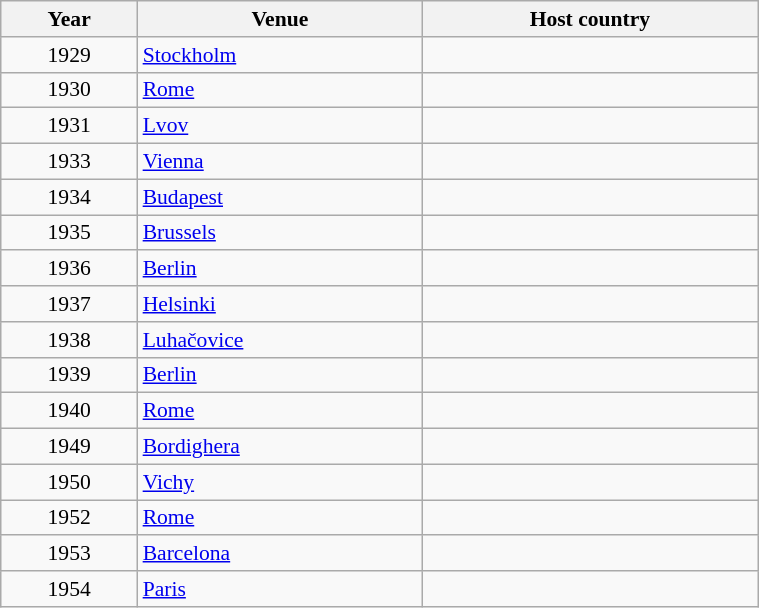<table class="wikitable" width=40% style="font-size:90%; text-align:left;">
<tr>
<th>Year</th>
<th>Venue</th>
<th>Host country</th>
</tr>
<tr>
<td align=center>1929</td>
<td><a href='#'>Stockholm</a></td>
<td></td>
</tr>
<tr>
<td align=center>1930</td>
<td><a href='#'>Rome</a></td>
<td></td>
</tr>
<tr>
<td align=center>1931</td>
<td><a href='#'>Lvov</a></td>
<td></td>
</tr>
<tr>
<td align=center>1933</td>
<td><a href='#'>Vienna</a></td>
<td></td>
</tr>
<tr>
<td align=center>1934</td>
<td><a href='#'>Budapest</a></td>
<td></td>
</tr>
<tr>
<td align=center>1935</td>
<td><a href='#'>Brussels</a></td>
<td></td>
</tr>
<tr>
<td align=center>1936</td>
<td><a href='#'>Berlin</a></td>
<td></td>
</tr>
<tr>
<td align=center>1937</td>
<td><a href='#'>Helsinki</a></td>
<td></td>
</tr>
<tr>
<td align=center>1938</td>
<td><a href='#'>Luhačovice</a></td>
<td></td>
</tr>
<tr>
<td align=center>1939</td>
<td><a href='#'>Berlin</a></td>
<td></td>
</tr>
<tr>
<td align=center>1940</td>
<td><a href='#'>Rome</a></td>
<td></td>
</tr>
<tr>
<td align=center>1949</td>
<td><a href='#'>Bordighera</a></td>
<td></td>
</tr>
<tr>
<td align=center>1950</td>
<td><a href='#'>Vichy</a></td>
<td></td>
</tr>
<tr>
<td align=center>1952</td>
<td><a href='#'>Rome</a></td>
<td></td>
</tr>
<tr>
<td align=center>1953</td>
<td><a href='#'>Barcelona</a></td>
<td></td>
</tr>
<tr>
<td align=center>1954</td>
<td><a href='#'>Paris</a></td>
<td></td>
</tr>
</table>
